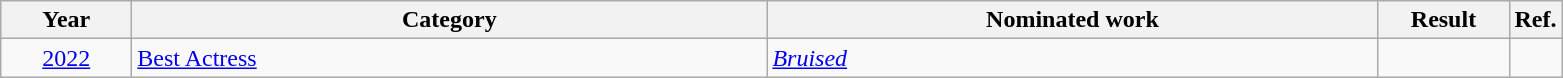<table class=wikitable>
<tr>
<th scope="col" style="width:5em;">Year</th>
<th scope="col" style="width:26em;">Category</th>
<th scope="col" style="width:25em;">Nominated work</th>
<th scope="col" style="width:5em;">Result</th>
<th>Ref.</th>
</tr>
<tr>
<td style="text-align:center;"><a href='#'>2022</a></td>
<td><a href='#'>Best Actress</a></td>
<td><em><a href='#'>Bruised</a></em></td>
<td></td>
<td style="text-align:center;"></td>
</tr>
</table>
